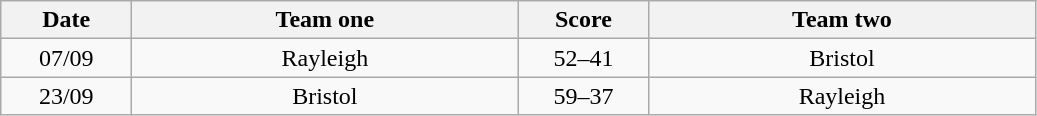<table class="wikitable" style="text-align: center">
<tr>
<th width=80>Date</th>
<th width=250>Team one</th>
<th width=80>Score</th>
<th width=250>Team two</th>
</tr>
<tr>
<td>07/09</td>
<td>Rayleigh</td>
<td>52–41</td>
<td>Bristol</td>
</tr>
<tr>
<td>23/09</td>
<td>Bristol</td>
<td>59–37</td>
<td>Rayleigh</td>
</tr>
</table>
